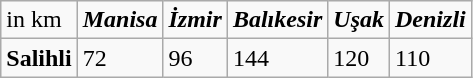<table class="wikitable">
<tr>
<td>in km</td>
<td><strong><em>Manisa</em></strong></td>
<td><strong><em>İzmir</em></strong></td>
<td><strong><em>Balıkesir</em></strong></td>
<td><strong><em>Uşak</em></strong></td>
<td><strong><em>Denizli</em></strong></td>
</tr>
<tr>
<td><strong>Salihli</strong></td>
<td>72</td>
<td>96</td>
<td>144</td>
<td>120</td>
<td>110</td>
</tr>
</table>
